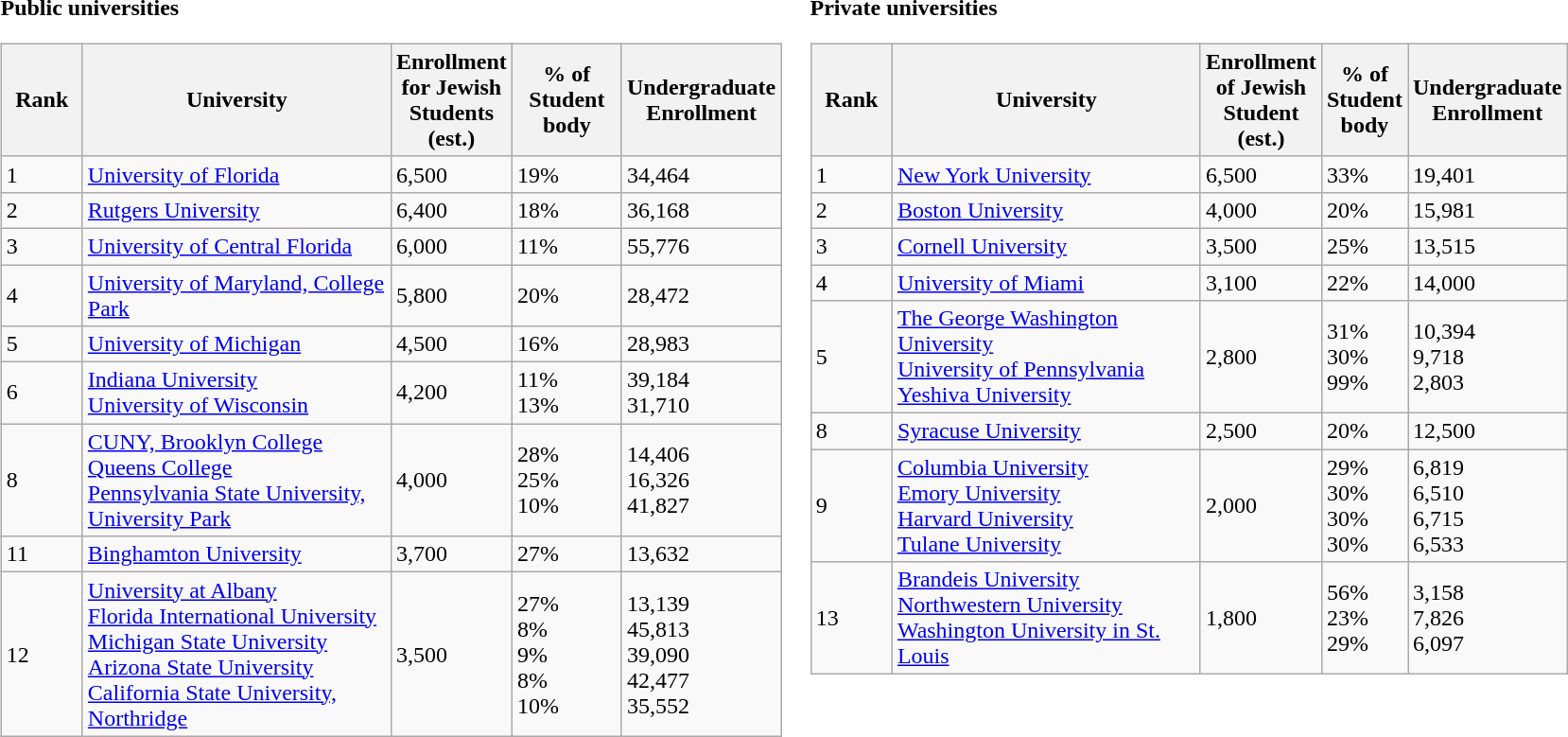<table>
<tr style="vertical-align:top;">
<td><strong>Public universities</strong><br><table class="wikitable sortable">
<tr ">
<th width="50">Rank</th>
<th style="width:210px;">University</th>
<th style="width:50px;">Enrollment for Jewish Students (est.)</th>
<th style="width:70px;">% of Student body</th>
<th style="width:70px;">Undergraduate Enrollment</th>
</tr>
<tr>
<td>1</td>
<td><a href='#'>University of Florida</a></td>
<td>6,500</td>
<td>19%</td>
<td>34,464</td>
</tr>
<tr>
<td>2</td>
<td><a href='#'>Rutgers University</a></td>
<td>6,400</td>
<td>18%</td>
<td>36,168</td>
</tr>
<tr>
<td>3</td>
<td><a href='#'>University of Central Florida</a></td>
<td>6,000</td>
<td>11%</td>
<td>55,776</td>
</tr>
<tr>
<td>4</td>
<td><a href='#'>University of Maryland, College Park</a></td>
<td>5,800</td>
<td>20%</td>
<td>28,472</td>
</tr>
<tr>
<td>5</td>
<td><a href='#'>University of Michigan</a></td>
<td>4,500</td>
<td>16%</td>
<td>28,983</td>
</tr>
<tr>
<td>6</td>
<td><a href='#'>Indiana University</a><br><a href='#'>University of Wisconsin</a></td>
<td>4,200</td>
<td>11%<br>13%</td>
<td>39,184<br>31,710</td>
</tr>
<tr>
<td>8</td>
<td><a href='#'>CUNY, Brooklyn College</a><br><a href='#'>Queens College</a><br><a href='#'>Pennsylvania State University, University Park</a></td>
<td>4,000</td>
<td>28%<br>25%<br>10%</td>
<td>14,406<br>16,326<br>41,827</td>
</tr>
<tr>
<td>11</td>
<td><a href='#'>Binghamton University</a></td>
<td>3,700</td>
<td>27%</td>
<td>13,632</td>
</tr>
<tr>
<td>12</td>
<td><a href='#'>University at Albany</a><br><a href='#'>Florida International University</a><br><a href='#'>Michigan State University</a><br><a href='#'>Arizona State University</a><br><a href='#'>California State University, Northridge</a></td>
<td>3,500</td>
<td>27%<br>8%<br>9%<br>8%<br>10%</td>
<td>13,139<br>45,813<br>39,090<br>42,477<br>35,552</td>
</tr>
</table>
</td>
<td><strong>Private universities</strong><br><table class="wikitable sortable">
<tr ">
<th width="50">Rank</th>
<th style="width:210px;">University</th>
<th style="width:55px;">Enrollment of Jewish Student (est.)</th>
<th width="50">% of Student body</th>
<th style="width:70px;">Undergraduate Enrollment</th>
</tr>
<tr>
<td>1</td>
<td><a href='#'>New York University</a></td>
<td>6,500</td>
<td>33%</td>
<td>19,401</td>
</tr>
<tr>
<td>2</td>
<td><a href='#'>Boston University</a></td>
<td>4,000</td>
<td>20%</td>
<td>15,981</td>
</tr>
<tr>
<td>3</td>
<td><a href='#'>Cornell University</a></td>
<td>3,500</td>
<td>25%</td>
<td>13,515</td>
</tr>
<tr>
<td>4</td>
<td><a href='#'>University of Miami</a></td>
<td>3,100</td>
<td>22%</td>
<td>14,000</td>
</tr>
<tr>
<td>5</td>
<td><a href='#'>The George Washington University</a><br><a href='#'>University of Pennsylvania</a><br><a href='#'>Yeshiva University</a></td>
<td>2,800</td>
<td>31%<br>30%<br>99%</td>
<td>10,394<br>9,718<br>2,803</td>
</tr>
<tr>
<td>8</td>
<td><a href='#'>Syracuse University</a></td>
<td>2,500</td>
<td>20%</td>
<td>12,500</td>
</tr>
<tr>
<td>9</td>
<td><a href='#'>Columbia University</a><br><a href='#'>Emory University</a><br><a href='#'>Harvard University</a><br><a href='#'>Tulane University</a></td>
<td>2,000</td>
<td>29%<br>30%<br>30%<br>30%</td>
<td>6,819<br>6,510<br>6,715<br>6,533</td>
</tr>
<tr>
<td>13</td>
<td><a href='#'>Brandeis University</a><br><a href='#'>Northwestern University</a><br><a href='#'>Washington University in St. Louis</a></td>
<td>1,800</td>
<td>56%<br>23%<br>29%</td>
<td>3,158<br>7,826<br>6,097</td>
</tr>
</table>
</td>
</tr>
</table>
